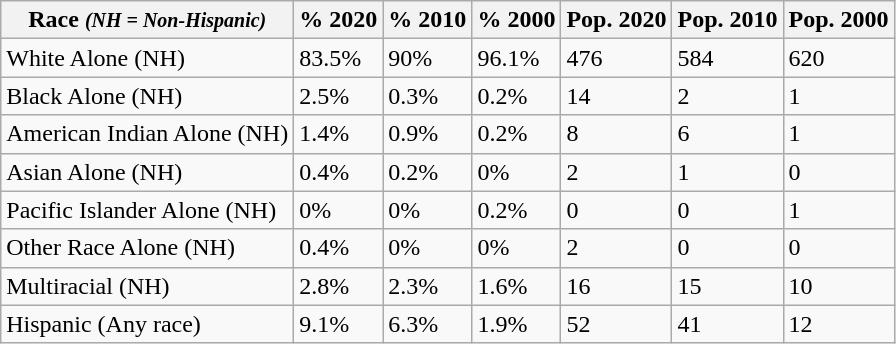<table class="wikitable">
<tr>
<th>Race <em><small>(NH = Non-Hispanic)</small></em></th>
<th>% 2020</th>
<th>% 2010</th>
<th>% 2000</th>
<th>Pop. 2020</th>
<th>Pop. 2010</th>
<th>Pop. 2000</th>
</tr>
<tr>
<td>White Alone (NH)</td>
<td>83.5%</td>
<td>90%</td>
<td>96.1%</td>
<td>476</td>
<td>584</td>
<td>620</td>
</tr>
<tr>
<td>Black Alone (NH)</td>
<td>2.5%</td>
<td>0.3%</td>
<td>0.2%</td>
<td>14</td>
<td>2</td>
<td>1</td>
</tr>
<tr>
<td>American Indian Alone (NH)</td>
<td>1.4%</td>
<td>0.9%</td>
<td>0.2%</td>
<td>8</td>
<td>6</td>
<td>1</td>
</tr>
<tr>
<td>Asian Alone (NH)</td>
<td>0.4%</td>
<td>0.2%</td>
<td>0%</td>
<td>2</td>
<td>1</td>
<td>0</td>
</tr>
<tr>
<td>Pacific Islander Alone (NH)</td>
<td>0%</td>
<td>0%</td>
<td>0.2%</td>
<td>0</td>
<td>0</td>
<td>1</td>
</tr>
<tr>
<td>Other Race Alone (NH)</td>
<td>0.4%</td>
<td>0%</td>
<td>0%</td>
<td>2</td>
<td>0</td>
<td>0</td>
</tr>
<tr>
<td>Multiracial (NH)</td>
<td>2.8%</td>
<td>2.3%</td>
<td>1.6%</td>
<td>16</td>
<td>15</td>
<td>10</td>
</tr>
<tr>
<td>Hispanic (Any race)</td>
<td>9.1%</td>
<td>6.3%</td>
<td>1.9%</td>
<td>52</td>
<td>41</td>
<td>12</td>
</tr>
</table>
